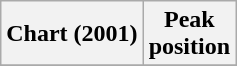<table class="wikitable">
<tr>
<th>Chart (2001)</th>
<th>Peak<br>position</th>
</tr>
<tr>
</tr>
</table>
